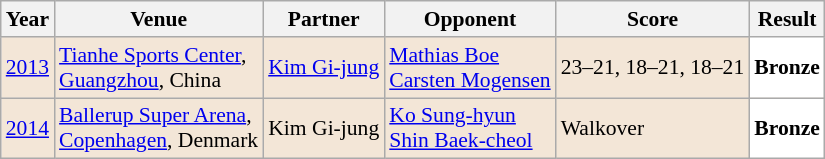<table class="sortable wikitable" style="font-size: 90%;">
<tr>
<th>Year</th>
<th>Venue</th>
<th>Partner</th>
<th>Opponent</th>
<th>Score</th>
<th>Result</th>
</tr>
<tr style="background:#F3E6D7">
<td align="center"><a href='#'>2013</a></td>
<td align="left"><a href='#'>Tianhe Sports Center</a>,<br><a href='#'>Guangzhou</a>, China</td>
<td align="left"> <a href='#'>Kim Gi-jung</a></td>
<td align="left"> <a href='#'>Mathias Boe</a><br> <a href='#'>Carsten Mogensen</a></td>
<td align="left">23–21, 18–21, 18–21</td>
<td style="text-align:left; background:white"> <strong>Bronze</strong></td>
</tr>
<tr style="background:#F3E6D7">
<td align="center"><a href='#'>2014</a></td>
<td align="left"><a href='#'>Ballerup Super Arena</a>,<br><a href='#'>Copenhagen</a>, Denmark</td>
<td align="left"> Kim Gi-jung</td>
<td align="left"> <a href='#'>Ko Sung-hyun</a><br> <a href='#'>Shin Baek-cheol</a></td>
<td align="left">Walkover</td>
<td style="text-align:left; background:white"> <strong>Bronze</strong></td>
</tr>
</table>
